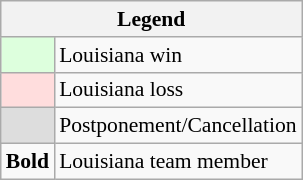<table class="wikitable" style="font-size:90%">
<tr>
<th colspan="2">Legend</th>
</tr>
<tr>
<td bgcolor="#ddffdd"> </td>
<td>Louisiana win</td>
</tr>
<tr>
<td bgcolor="#ffdddd"> </td>
<td>Louisiana loss</td>
</tr>
<tr>
<td bgcolor="#dddddd"> </td>
<td>Postponement/Cancellation</td>
</tr>
<tr>
<td><strong>Bold</strong></td>
<td>Louisiana team member</td>
</tr>
</table>
